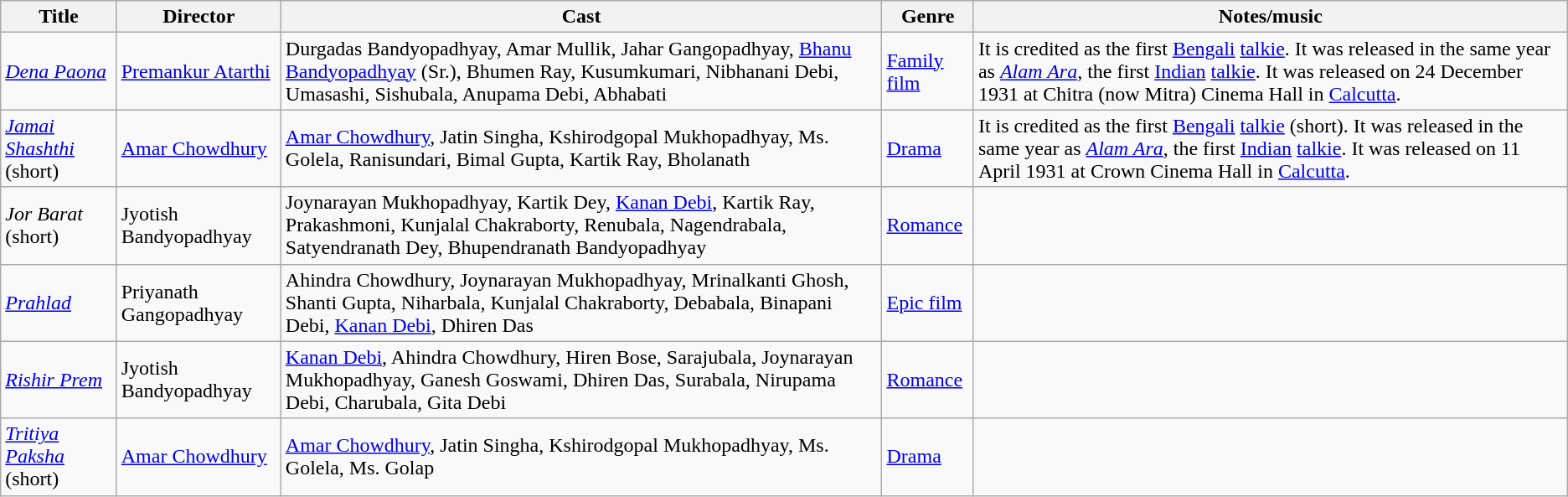<table class="wikitable sortable" border="0">
<tr>
<th>Title</th>
<th>Director</th>
<th>Cast</th>
<th>Genre</th>
<th>Notes/music</th>
</tr>
<tr>
<td><em><a href='#'>Dena Paona</a></em></td>
<td><a href='#'>Premankur Atarthi</a></td>
<td>Durgadas Bandyopadhyay, Amar Mullik, Jahar Gangopadhyay, <a href='#'>Bhanu Bandyopadhyay</a> (Sr.), Bhumen Ray, Kusumkumari, Nibhanani Debi, Umasashi, Sishubala, Anupama Debi, Abhabati</td>
<td><a href='#'>Family film</a></td>
<td>It is credited as the first <a href='#'>Bengali</a> <a href='#'>talkie</a>. It was released in the same year as <em><a href='#'>Alam Ara</a></em>, the first <a href='#'>Indian</a> <a href='#'>talkie</a>. It was released on 24 December 1931 at Chitra (now Mitra) Cinema Hall in <a href='#'>Calcutta</a>.</td>
</tr>
<tr>
<td><em><a href='#'>Jamai Shashthi</a></em> (short)</td>
<td><a href='#'>Amar Chowdhury</a></td>
<td><a href='#'>Amar Chowdhury</a>, Jatin Singha, Kshirodgopal Mukhopadhyay, Ms. Golela, Ranisundari, Bimal Gupta, Kartik Ray, Bholanath</td>
<td><a href='#'>Drama</a></td>
<td>It is credited as the first <a href='#'>Bengali</a> <a href='#'>talkie</a> (short). It was released in the same year as <em><a href='#'>Alam Ara</a></em>, the first <a href='#'>Indian</a> <a href='#'>talkie</a>. It was released on 11 April 1931 at Crown Cinema Hall in <a href='#'>Calcutta</a>.</td>
</tr>
<tr>
<td><em>Jor Barat</em> (short)</td>
<td>Jyotish Bandyopadhyay</td>
<td>Joynarayan Mukhopadhyay, Kartik Dey, <a href='#'>Kanan Debi</a>, Kartik Ray, Prakashmoni, Kunjalal Chakraborty, Renubala, Nagendrabala, Satyendranath Dey, Bhupendranath Bandyopadhyay</td>
<td><a href='#'>Romance</a></td>
<td></td>
</tr>
<tr>
<td><a href='#'><em>Prahlad</em></a></td>
<td>Priyanath Gangopadhyay</td>
<td>Ahindra Chowdhury, Joynarayan Mukhopadhyay, Mrinalkanti Ghosh, Shanti Gupta, Niharbala, Kunjalal Chakraborty, Debabala, Binapani Debi, <a href='#'>Kanan Debi</a>, Dhiren Das</td>
<td><a href='#'>Epic film</a></td>
<td></td>
</tr>
<tr>
<td><em><a href='#'>Rishir Prem</a></em></td>
<td>Jyotish Bandyopadhyay</td>
<td><a href='#'>Kanan Debi</a>, Ahindra Chowdhury, Hiren Bose, Sarajubala, Joynarayan Mukhopadhyay, Ganesh Goswami, Dhiren Das, Surabala, Nirupama Debi, Charubala, Gita Debi</td>
<td><a href='#'>Romance</a></td>
<td></td>
</tr>
<tr>
<td><em><a href='#'>Tritiya Paksha</a></em> (short)</td>
<td><a href='#'>Amar Chowdhury</a></td>
<td><a href='#'>Amar Chowdhury</a>, Jatin Singha, Kshirodgopal Mukhopadhyay, Ms. Golela, Ms. Golap</td>
<td><a href='#'>Drama</a></td>
<td></td>
</tr>
</table>
